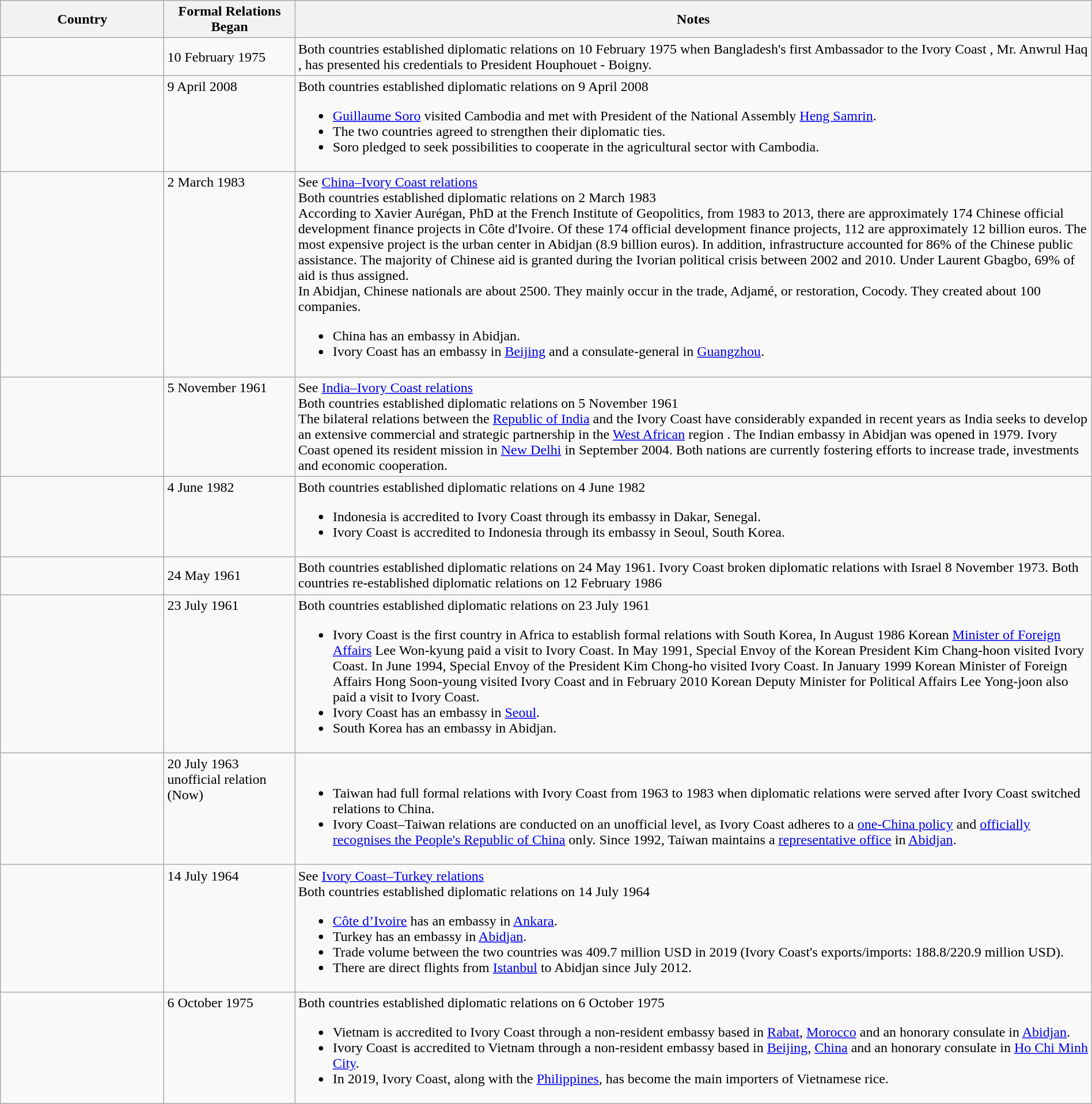<table class="wikitable sortable" style="width:100%; margin:auto;">
<tr>
<th style="width:15%;">Country</th>
<th style="width:12%;">Formal Relations Began</th>
<th>Notes</th>
</tr>
<tr>
<td></td>
<td>10 February 1975</td>
<td>Both countries established diplomatic relations on 10 February 1975 when Bangladesh's first Ambassador to the Ivory Coast , Mr. Anwrul Haq , has presented his credentials to President Houphouet - Boigny.</td>
</tr>
<tr valign="top">
<td></td>
<td>9 April 2008</td>
<td>Both countries established diplomatic relations on 9 April 2008<br><ul><li><a href='#'>Guillaume Soro</a> visited Cambodia and met with President of the National Assembly <a href='#'>Heng Samrin</a>.</li><li>The two countries agreed to strengthen their diplomatic ties.</li><li>Soro pledged to seek possibilities to cooperate in the agricultural sector with Cambodia.</li></ul></td>
</tr>
<tr valign="top">
<td></td>
<td>2 March 1983</td>
<td>See <a href='#'>China–Ivory Coast relations</a><br>Both countries established diplomatic relations on 2 March 1983<br>According to Xavier Aurégan, PhD at the French Institute of Geopolitics, from 1983 to 2013, there are approximately 174 Chinese official development finance projects in Côte d'Ivoire.
Of these 174 official development finance projects, 112 are approximately 12 billion euros. The most expensive project is the urban center in Abidjan (8.9 billion euros).
In addition, infrastructure accounted for 86% of the Chinese public assistance.
The majority of Chinese aid is granted during the Ivorian political crisis between 2002 and 2010. Under Laurent Gbagbo, 69% of aid is thus assigned.<br>In Abidjan, Chinese nationals are about 2500. They mainly occur in the trade, Adjamé, or restoration, Cocody. They created about 100 companies.<ul><li>China has an embassy in Abidjan.</li><li>Ivory Coast has an embassy in <a href='#'>Beijing</a> and a consulate-general in <a href='#'>Guangzhou</a>.</li></ul></td>
</tr>
<tr valign="top">
<td></td>
<td>5 November 1961</td>
<td>See <a href='#'>India–Ivory Coast relations</a><br>Both countries established diplomatic relations on 5 November 1961<br>The bilateral relations between the <a href='#'>Republic of India</a> and the Ivory Coast have considerably expanded in recent years as India seeks to develop an extensive commercial and strategic partnership in the <a href='#'>West African</a> region . The Indian embassy in Abidjan was opened in 1979. Ivory Coast opened its resident mission in <a href='#'>New Delhi</a> in September 2004. Both nations are currently fostering efforts to increase trade, investments and economic cooperation.</td>
</tr>
<tr valign="top">
<td></td>
<td>4 June 1982</td>
<td>Both countries established diplomatic relations on 4 June 1982<br><ul><li>Indonesia is accredited to Ivory Coast through its embassy in Dakar, Senegal.</li><li>Ivory Coast is accredited to Indonesia through its embassy in Seoul, South Korea.</li></ul></td>
</tr>
<tr>
<td></td>
<td>24 May 1961</td>
<td>Both countries established diplomatic relations on 24 May 1961. Ivory Coast broken diplomatic relations with Israel 8 November 1973. Both countries re-established diplomatic relations on 12 February 1986</td>
</tr>
<tr valign="top">
<td></td>
<td>23 July 1961</td>
<td>Both countries established diplomatic relations on 23 July 1961<br><ul><li>Ivory Coast is the first country in Africa to establish formal relations with South Korea, In August 1986 Korean <a href='#'>Minister of Foreign Affairs</a> Lee Won-kyung paid a visit to Ivory Coast. In May 1991, Special Envoy of the Korean President Kim Chang-hoon visited Ivory Coast. In June 1994, Special Envoy of the President Kim Chong-ho visited Ivory Coast. In January 1999 Korean Minister of Foreign Affairs Hong Soon-young visited Ivory Coast and in February 2010 Korean Deputy Minister for Political Affairs Lee Yong-joon also paid a visit to Ivory Coast.</li><li>Ivory Coast has an embassy in <a href='#'>Seoul</a>.</li><li>South Korea has an embassy in Abidjan.</li></ul></td>
</tr>
<tr valign="top">
<td></td>
<td>20 July 1963 <br>unofficial relation (Now)</td>
<td><br><ul><li>Taiwan had full formal relations with Ivory Coast from 1963 to 1983 when diplomatic relations were served after Ivory Coast switched relations to China.</li><li>Ivory Coast–Taiwan relations are conducted on an unofficial level, as Ivory Coast adheres to a <a href='#'>one-China policy</a> and <a href='#'>officially recognises the People's Republic of China</a> only. Since 1992, Taiwan maintains a <a href='#'>representative office</a> in <a href='#'>Abidjan</a>.</li></ul></td>
</tr>
<tr valign="top">
<td></td>
<td>14 July 1964</td>
<td>See <a href='#'>Ivory Coast–Turkey relations</a><br>Both countries established diplomatic relations on 14 July 1964<ul><li><a href='#'>Côte d’Ivoire</a> has an embassy in <a href='#'>Ankara</a>.</li><li>Turkey has an embassy in <a href='#'>Abidjan</a>.</li><li>Trade volume between the two countries was 409.7 million USD in 2019 (Ivory Coast's exports/imports: 188.8/220.9 million USD).</li><li>There are direct flights from <a href='#'>Istanbul</a> to Abidjan since July 2012.</li></ul></td>
</tr>
<tr valign="top">
<td></td>
<td>6 October 1975</td>
<td>Both countries established diplomatic relations on 6 October 1975<br><ul><li>Vietnam is accredited to Ivory Coast through a non-resident embassy based in <a href='#'>Rabat</a>, <a href='#'>Morocco</a> and an honorary consulate in <a href='#'>Abidjan</a>.</li><li>Ivory Coast is accredited to Vietnam through a non-resident embassy based in <a href='#'>Beijing</a>, <a href='#'>China</a> and an honorary consulate in <a href='#'>Ho Chi Minh City</a>.</li><li>In 2019, Ivory Coast, along with the <a href='#'>Philippines</a>, has become the main importers of Vietnamese rice.</li></ul></td>
</tr>
</table>
